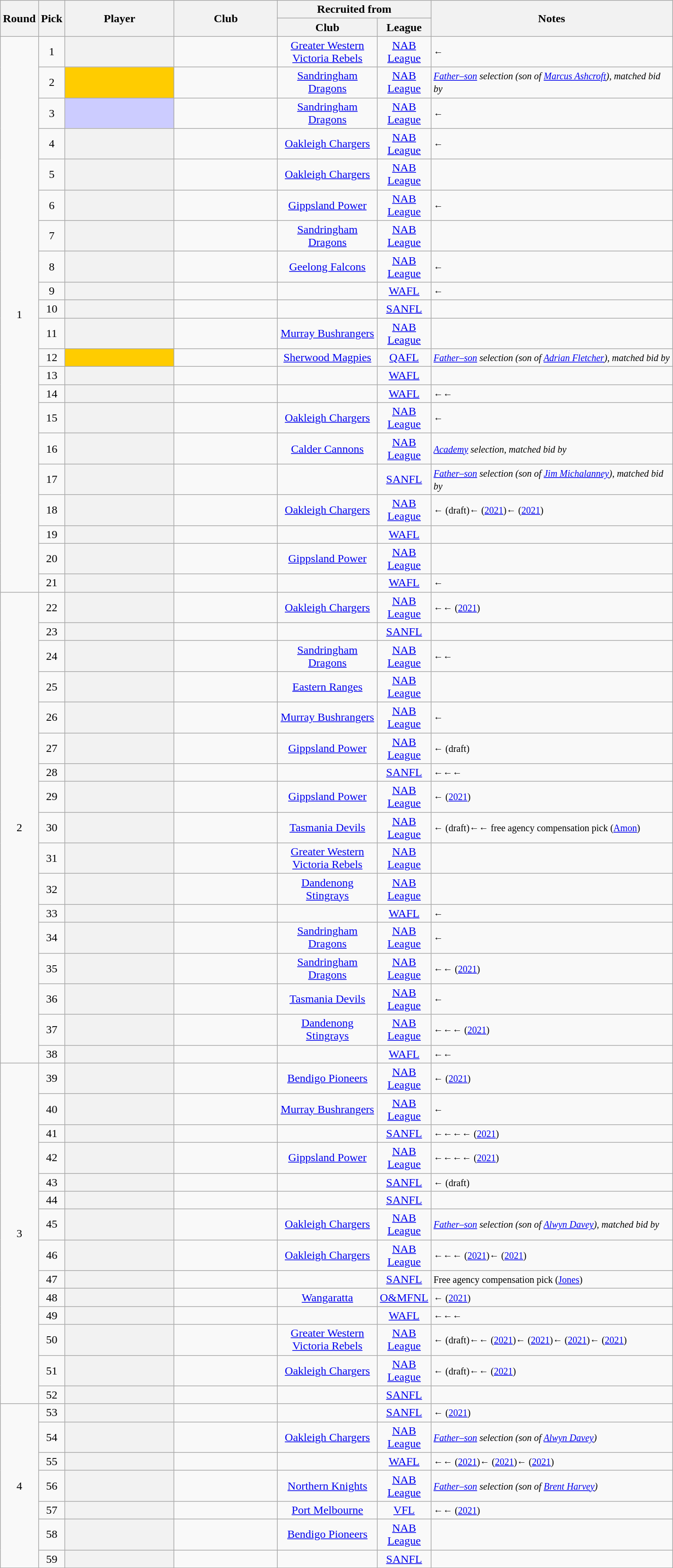<table class="wikitable sortable plainrowheaders" style="text-align:center;">
<tr>
<th rowspan=2>Round</th>
<th rowspan=2>Pick</th>
<th rowspan=2 style="width: 110pt">Player</th>
<th rowspan=2 style="width: 104pt">Club</th>
<th colspan=2>Recruited from</th>
<th class="unsortable" style="width: 250pt" rowspan=2>Notes</th>
</tr>
<tr>
<th style="width: 100pt">Club</th>
<th style="width: 50pt">League</th>
</tr>
<tr>
<td rowspan="21">1</td>
<td>1</td>
<th scope=row></th>
<td></td>
<td><a href='#'>Greater Western Victoria Rebels</a></td>
<td><a href='#'>NAB League</a></td>
<td align="left"><small>←</small></td>
</tr>
<tr>
<td>2</td>
<td align="left" bgcolor="#FFCC00"></td>
<td></td>
<td><a href='#'>Sandringham Dragons</a></td>
<td><a href='#'>NAB League</a></td>
<td align="left"><small><em><a href='#'>Father–son</a> selection (son of <a href='#'>Marcus Ashcroft</a>), matched bid by </em></small></td>
</tr>
<tr>
<td>3</td>
<td bgcolor="#CCCCFF" align="left"></td>
<td></td>
<td><a href='#'>Sandringham Dragons</a></td>
<td><a href='#'>NAB League</a></td>
<td align="left"><small>←</small></td>
</tr>
<tr>
<td>4</td>
<th scope=row></th>
<td></td>
<td><a href='#'>Oakleigh Chargers</a></td>
<td><a href='#'>NAB League</a></td>
<td align="left"><small>←</small></td>
</tr>
<tr>
<td>5</td>
<th scope=row></th>
<td></td>
<td><a href='#'>Oakleigh Chargers</a></td>
<td><a href='#'>NAB League</a></td>
<td align="left"></td>
</tr>
<tr>
<td>6</td>
<th scope=row></th>
<td></td>
<td><a href='#'>Gippsland Power</a></td>
<td><a href='#'>NAB League</a></td>
<td align="left"><small>←</small></td>
</tr>
<tr>
<td>7</td>
<th scope=row></th>
<td></td>
<td><a href='#'>Sandringham Dragons</a></td>
<td><a href='#'>NAB League</a></td>
<td align="left"></td>
</tr>
<tr>
<td>8</td>
<th scope=row></th>
<td></td>
<td><a href='#'>Geelong Falcons</a></td>
<td><a href='#'>NAB League</a></td>
<td align="left"><small>←</small></td>
</tr>
<tr>
<td>9</td>
<th scope=row></th>
<td></td>
<td></td>
<td><a href='#'>WAFL</a></td>
<td align="left"><small>←</small></td>
</tr>
<tr>
<td>10</td>
<th scope=row></th>
<td></td>
<td></td>
<td><a href='#'>SANFL</a></td>
<td align="left"></td>
</tr>
<tr>
<td>11</td>
<th scope="row"></th>
<td></td>
<td><a href='#'>Murray Bushrangers</a></td>
<td><a href='#'>NAB League</a></td>
<td align="left"></td>
</tr>
<tr>
<td>12</td>
<td align="left" bgcolor="#FFCC00"></td>
<td></td>
<td><a href='#'>Sherwood Magpies</a></td>
<td><a href='#'>QAFL</a></td>
<td align="left"><small><em><a href='#'>Father–son</a> selection (son of <a href='#'>Adrian Fletcher</a>), matched bid by </em></small></td>
</tr>
<tr>
<td>13</td>
<th scope=row></th>
<td></td>
<td></td>
<td><a href='#'>WAFL</a></td>
<td align="left"></td>
</tr>
<tr>
<td>14</td>
<th scope="row"></th>
<td></td>
<td></td>
<td><a href='#'>WAFL</a></td>
<td align="left"><small>←←</small></td>
</tr>
<tr>
<td>15</td>
<th scope=row></th>
<td></td>
<td><a href='#'>Oakleigh Chargers</a></td>
<td><a href='#'>NAB League</a></td>
<td align="left"><small>←</small></td>
</tr>
<tr>
<td>16</td>
<th scope=row></th>
<td></td>
<td><a href='#'>Calder Cannons</a></td>
<td><a href='#'>NAB League</a></td>
<td align="left"><small><em><a href='#'>Academy</a> selection, matched bid by </em></small></td>
</tr>
<tr>
<td>17</td>
<th scope=row></th>
<td></td>
<td></td>
<td><a href='#'>SANFL</a></td>
<td align="left"><small><em><a href='#'>Father–son</a> selection (son of <a href='#'>Jim Michalanney</a>), matched bid by </em></small></td>
</tr>
<tr>
<td>18</td>
<th scope="row"></th>
<td></td>
<td><a href='#'>Oakleigh Chargers</a></td>
<td><a href='#'>NAB League</a></td>
<td align="left"><small>← (draft)← (<a href='#'>2021</a>)← (<a href='#'>2021</a>)</small></td>
</tr>
<tr>
<td>19</td>
<th scope="row"></th>
<td></td>
<td></td>
<td><a href='#'>WAFL</a></td>
<td align="left"></td>
</tr>
<tr>
<td>20</td>
<th scope="row"></th>
<td></td>
<td><a href='#'>Gippsland Power</a></td>
<td><a href='#'>NAB League</a></td>
<td align="left"></td>
</tr>
<tr>
<td>21</td>
<th scope="row"></th>
<td></td>
<td></td>
<td><a href='#'>WAFL</a></td>
<td align="left"><small>←</small></td>
</tr>
<tr>
<td rowspan="17">2</td>
<td>22</td>
<th scope=row></th>
<td></td>
<td><a href='#'>Oakleigh Chargers</a></td>
<td><a href='#'>NAB League</a></td>
<td align="left"><small>←← (<a href='#'>2021</a>)</small></td>
</tr>
<tr>
<td>23</td>
<th scope=row></th>
<td></td>
<td></td>
<td><a href='#'>SANFL</a></td>
<td align="left"></td>
</tr>
<tr>
<td>24</td>
<th scope=row></th>
<td></td>
<td><a href='#'>Sandringham Dragons</a></td>
<td><a href='#'>NAB League</a></td>
<td align="left"><small>←←</small></td>
</tr>
<tr>
<td>25</td>
<th scope=row></th>
<td></td>
<td><a href='#'>Eastern Ranges</a></td>
<td><a href='#'>NAB League</a></td>
<td align="left"></td>
</tr>
<tr>
<td>26</td>
<th scope=row></th>
<td></td>
<td><a href='#'>Murray Bushrangers</a></td>
<td><a href='#'>NAB League</a></td>
<td align="left"><small>←</small></td>
</tr>
<tr>
<td>27</td>
<th scope=row></th>
<td></td>
<td><a href='#'>Gippsland Power</a></td>
<td><a href='#'>NAB League</a></td>
<td align="left"><small>← (draft)</small></td>
</tr>
<tr>
<td>28</td>
<th scope=row></th>
<td></td>
<td></td>
<td><a href='#'>SANFL</a></td>
<td align="left"><small>←←←</small></td>
</tr>
<tr>
<td>29</td>
<th scope=row></th>
<td></td>
<td><a href='#'>Gippsland Power</a></td>
<td><a href='#'>NAB League</a></td>
<td align="left"><small>← (<a href='#'>2021</a>)</small></td>
</tr>
<tr>
<td>30</td>
<th scope=row></th>
<td></td>
<td><a href='#'>Tasmania Devils</a></td>
<td><a href='#'>NAB League</a></td>
<td align="left"><small>← (draft)←← free agency compensation pick (<a href='#'>Amon</a>)</small></td>
</tr>
<tr>
<td>31</td>
<th scope=row></th>
<td></td>
<td><a href='#'>Greater Western Victoria Rebels</a></td>
<td><a href='#'>NAB League</a></td>
<td align="left"></td>
</tr>
<tr>
<td>32</td>
<th scope="row"></th>
<td></td>
<td><a href='#'>Dandenong Stingrays</a></td>
<td><a href='#'>NAB League</a></td>
<td align="left"></td>
</tr>
<tr>
<td>33</td>
<th scope=row></th>
<td></td>
<td></td>
<td><a href='#'>WAFL</a></td>
<td align="left"><small>←</small></td>
</tr>
<tr>
<td>34</td>
<th scope="row"></th>
<td></td>
<td><a href='#'>Sandringham Dragons</a></td>
<td><a href='#'>NAB League</a></td>
<td align="left"><small>←</small></td>
</tr>
<tr>
<td>35</td>
<th scope=row></th>
<td></td>
<td><a href='#'>Sandringham Dragons</a></td>
<td><a href='#'>NAB League</a></td>
<td align="left"><small>←← (<a href='#'>2021</a>)</small></td>
</tr>
<tr>
<td>36</td>
<th scope="row"></th>
<td></td>
<td><a href='#'>Tasmania Devils</a></td>
<td><a href='#'>NAB League</a></td>
<td align="left"><small>←</small></td>
</tr>
<tr>
<td>37</td>
<th scope="row"></th>
<td></td>
<td><a href='#'>Dandenong Stingrays</a></td>
<td><a href='#'>NAB League</a></td>
<td align="left"><small>←←← (<a href='#'>2021</a>)</small></td>
</tr>
<tr>
<td>38</td>
<th scope="row"></th>
<td></td>
<td></td>
<td><a href='#'>WAFL</a></td>
<td align="left"><small>←←</small></td>
</tr>
<tr>
<td rowspan="14">3</td>
<td>39</td>
<th scope=row></th>
<td></td>
<td><a href='#'>Bendigo Pioneers</a></td>
<td><a href='#'>NAB League</a></td>
<td align="left"><small>← (<a href='#'>2021</a>)</small></td>
</tr>
<tr>
<td>40</td>
<th scope=row></th>
<td></td>
<td><a href='#'>Murray Bushrangers</a></td>
<td><a href='#'>NAB League</a></td>
<td align="left"><small>←</small></td>
</tr>
<tr>
<td>41</td>
<th scope=row></th>
<td></td>
<td></td>
<td><a href='#'>SANFL</a></td>
<td align="left"><small>←←←← (<a href='#'>2021</a>)</small></td>
</tr>
<tr>
<td>42</td>
<th scope=row></th>
<td></td>
<td><a href='#'>Gippsland Power</a></td>
<td><a href='#'>NAB League</a></td>
<td align="left"><small>←←←← (<a href='#'>2021</a>)</small></td>
</tr>
<tr>
<td>43</td>
<th scope=row></th>
<td></td>
<td></td>
<td><a href='#'>SANFL</a></td>
<td align="left"><small>← (draft)</small></td>
</tr>
<tr>
<td>44</td>
<th scope=row></th>
<td></td>
<td></td>
<td><a href='#'>SANFL</a></td>
<td align="left"></td>
</tr>
<tr>
<td>45</td>
<th scope="row"></th>
<td></td>
<td><a href='#'>Oakleigh Chargers</a></td>
<td><a href='#'>NAB League</a></td>
<td align="left"><small><em><a href='#'>Father–son</a> selection (son of <a href='#'>Alwyn Davey</a>), matched bid by </em></small></td>
</tr>
<tr>
<td>46</td>
<th scope="row"></th>
<td></td>
<td><a href='#'>Oakleigh Chargers</a></td>
<td><a href='#'>NAB League</a></td>
<td align="left"><small>←←← (<a href='#'>2021</a>)← (<a href='#'>2021</a>)</small></td>
</tr>
<tr>
<td>47</td>
<th scope=row></th>
<td></td>
<td></td>
<td><a href='#'>SANFL</a></td>
<td align="left"><small>Free agency compensation pick (<a href='#'>Jones</a>)</small></td>
</tr>
<tr>
<td>48</td>
<th scope="row"></th>
<td></td>
<td><a href='#'>Wangaratta</a></td>
<td><a href='#'>O&MFNL</a></td>
<td align="left"><small>← (<a href='#'>2021</a>)</small></td>
</tr>
<tr>
<td>49</td>
<th scope="row"></th>
<td></td>
<td></td>
<td><a href='#'>WAFL</a></td>
<td align="left"><small>←←←</small></td>
</tr>
<tr>
<td>50</td>
<th scope="row"></th>
<td></td>
<td><a href='#'>Greater Western Victoria Rebels</a></td>
<td><a href='#'>NAB League</a></td>
<td align="left"><small>← (draft)←← (<a href='#'>2021</a>)← (<a href='#'>2021</a>)← (<a href='#'>2021</a>)← (<a href='#'>2021</a>)</small></td>
</tr>
<tr>
<td>51</td>
<th scope="row"></th>
<td></td>
<td><a href='#'>Oakleigh Chargers</a></td>
<td><a href='#'>NAB League</a></td>
<td align="left"><small>← (draft)←← (<a href='#'>2021</a>)</small></td>
</tr>
<tr>
<td>52</td>
<th scope="row"></th>
<td></td>
<td></td>
<td><a href='#'>SANFL</a></td>
<td align="left"></td>
</tr>
<tr>
<td rowspan="7">4</td>
<td>53</td>
<th scope=row></th>
<td></td>
<td></td>
<td><a href='#'>SANFL</a></td>
<td align="left"><small>← (<a href='#'>2021</a>)</small></td>
</tr>
<tr>
<td>54</td>
<th scope=row></th>
<td></td>
<td><a href='#'>Oakleigh Chargers</a></td>
<td><a href='#'>NAB League</a></td>
<td align="left"><small><em><a href='#'>Father–son</a> selection (son of <a href='#'>Alwyn Davey</a>)</em></small></td>
</tr>
<tr>
<td>55</td>
<th scope=row></th>
<td></td>
<td></td>
<td><a href='#'>WAFL</a></td>
<td align="left"><small>←← (<a href='#'>2021</a>)← (<a href='#'>2021</a>)← (<a href='#'>2021</a>)</small></td>
</tr>
<tr>
<td>56</td>
<th scope=row></th>
<td></td>
<td><a href='#'>Northern Knights</a></td>
<td><a href='#'>NAB League</a></td>
<td align="left"><small><em><a href='#'>Father–son</a> selection (son of <a href='#'>Brent Harvey</a>)</em></small></td>
</tr>
<tr>
<td>57</td>
<th scope=row></th>
<td></td>
<td><a href='#'>Port Melbourne</a></td>
<td><a href='#'>VFL</a></td>
<td align="left"><small>←← (<a href='#'>2021</a>)</small></td>
</tr>
<tr>
<td>58</td>
<th scope=row></th>
<td></td>
<td><a href='#'>Bendigo Pioneers</a></td>
<td><a href='#'>NAB League</a></td>
<td align="left"></td>
</tr>
<tr>
<td>59</td>
<th scope="row"></th>
<td></td>
<td></td>
<td><a href='#'>SANFL</a></td>
<td align="left"></td>
</tr>
</table>
